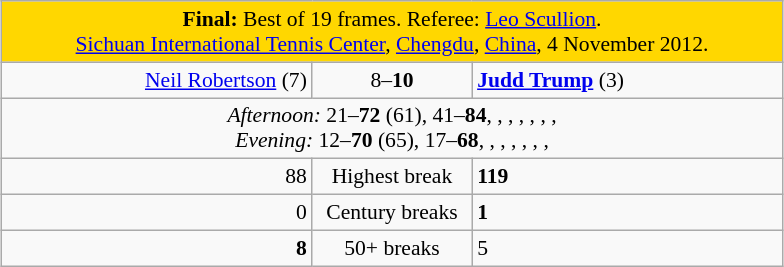<table class="wikitable" style="font-size: 90%; margin: 1em auto 1em auto;">
<tr>
<td colspan = "3" align="center" bgcolor="#ffd700"><strong>Final:</strong> Best of 19 frames. Referee: <a href='#'>Leo Scullion</a>.<br><a href='#'>Sichuan International Tennis Center</a>, <a href='#'>Chengdu</a>, <a href='#'>China</a>, 4 November 2012.</td>
</tr>
<tr>
<td width = "200" align="right"><a href='#'>Neil Robertson</a> (7)<br></td>
<td width = "100" align="center">8–<strong>10</strong></td>
<td width = "200"><strong><a href='#'>Judd Trump</a></strong> (3)<br></td>
</tr>
<tr>
<td colspan = "3" align="center" style="font-size: 100%"><em>Afternoon:</em> 21–<strong>72</strong> (61), 41–<strong>84</strong>, , , , , , ,  <br><em>Evening:</em> 12–<strong>70</strong> (65), 17–<strong>68</strong>, , , , , , , </td>
</tr>
<tr>
<td align="right">88</td>
<td align="center">Highest break</td>
<td><strong>119</strong></td>
</tr>
<tr>
<td align="right">0</td>
<td align="center">Century breaks</td>
<td><strong>1</strong></td>
</tr>
<tr>
<td align="right"><strong>8</strong></td>
<td align="center">50+ breaks</td>
<td>5</td>
</tr>
</table>
